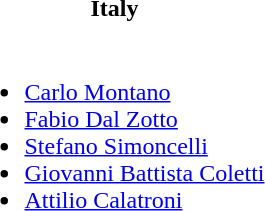<table>
<tr>
<th>Italy</th>
</tr>
<tr>
<td><br><ul><li><a href='#'>Carlo Montano</a></li><li><a href='#'>Fabio Dal Zotto</a></li><li><a href='#'>Stefano Simoncelli</a></li><li><a href='#'>Giovanni Battista Coletti</a></li><li><a href='#'>Attilio Calatroni</a></li></ul></td>
</tr>
</table>
